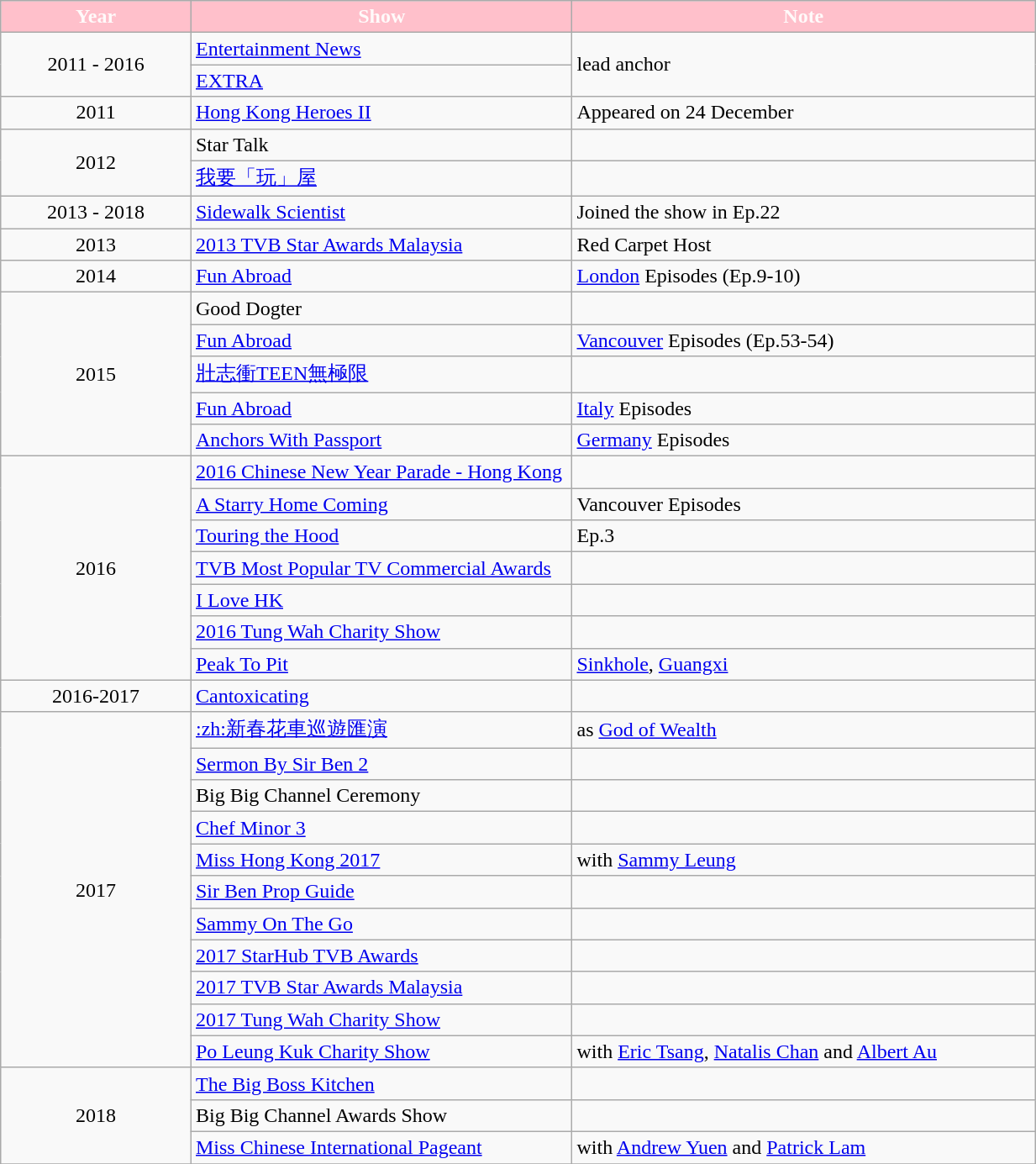<table class="wikitable" width="65%">
<tr style="background:pink; color:snow" align=center>
<td style="width:7%"><strong>Year</strong></td>
<td style="width:14%"><strong>Show</strong></td>
<td style="width:17%"><strong>Note</strong></td>
</tr>
<tr>
<td rowspan="2" style="text-align:center;">2011 - 2016</td>
<td><a href='#'>Entertainment News</a></td>
<td rowspan="2">lead anchor</td>
</tr>
<tr>
<td><a href='#'>EXTRA</a></td>
</tr>
<tr>
<td style="text-align:center;">2011</td>
<td><a href='#'>Hong Kong Heroes II</a></td>
<td>Appeared on 24 December</td>
</tr>
<tr>
<td rowspan="2" style="text-align:center;">2012</td>
<td>Star Talk</td>
<td></td>
</tr>
<tr>
<td><a href='#'>我要「玩」屋</a></td>
<td></td>
</tr>
<tr>
<td style="text-align:center;">2013 - 2018</td>
<td><a href='#'>Sidewalk Scientist</a></td>
<td>Joined the show in Ep.22</td>
</tr>
<tr>
<td style="text-align:center;">2013</td>
<td><a href='#'>2013 TVB Star Awards Malaysia</a></td>
<td>Red Carpet Host</td>
</tr>
<tr>
<td style="text-align:center;">2014</td>
<td><a href='#'>Fun Abroad</a></td>
<td><a href='#'>London</a> Episodes (Ep.9-10)</td>
</tr>
<tr>
<td rowspan="5" style="text-align:center;">2015</td>
<td>Good Dogter</td>
<td></td>
</tr>
<tr>
<td><a href='#'>Fun Abroad</a></td>
<td><a href='#'>Vancouver</a> Episodes (Ep.53-54)</td>
</tr>
<tr>
<td><a href='#'>壯志衝TEEN無極限</a></td>
<td></td>
</tr>
<tr>
<td><a href='#'>Fun Abroad</a></td>
<td><a href='#'>Italy</a> Episodes</td>
</tr>
<tr>
<td><a href='#'>Anchors With Passport</a></td>
<td><a href='#'>Germany</a> Episodes</td>
</tr>
<tr>
<td rowspan="7" style="text-align:center;">2016</td>
<td><a href='#'>2016 Chinese New Year Parade - Hong Kong</a></td>
<td></td>
</tr>
<tr>
<td><a href='#'>A Starry Home Coming</a></td>
<td>Vancouver Episodes</td>
</tr>
<tr>
<td><a href='#'>Touring the Hood</a></td>
<td>Ep.3</td>
</tr>
<tr>
<td><a href='#'>TVB Most Popular TV Commercial Awards</a></td>
<td></td>
</tr>
<tr>
<td><a href='#'>I Love HK</a></td>
<td></td>
</tr>
<tr>
<td><a href='#'>2016 Tung Wah Charity Show</a></td>
<td></td>
</tr>
<tr>
<td><a href='#'>Peak To Pit</a></td>
<td><a href='#'>Sinkhole</a>, <a href='#'>Guangxi</a></td>
</tr>
<tr>
<td style="text-align:center;">2016-2017</td>
<td><a href='#'>Cantoxicating</a></td>
<td></td>
</tr>
<tr>
<td rowspan="11" style="text-align:center;">2017</td>
<td><a href='#'>:zh:新春花車巡遊匯演</a></td>
<td>as <a href='#'>God of Wealth</a></td>
</tr>
<tr>
<td><a href='#'>Sermon By Sir Ben 2</a></td>
<td></td>
</tr>
<tr>
<td>Big Big Channel Ceremony</td>
<td></td>
</tr>
<tr>
<td><a href='#'>Chef Minor 3</a></td>
<td></td>
</tr>
<tr>
<td><a href='#'>Miss Hong Kong 2017</a></td>
<td>with <a href='#'>Sammy Leung</a></td>
</tr>
<tr>
<td><a href='#'>Sir Ben Prop Guide</a></td>
<td></td>
</tr>
<tr>
<td><a href='#'>Sammy On The Go</a></td>
<td></td>
</tr>
<tr>
<td><a href='#'>2017 StarHub TVB Awards</a></td>
<td></td>
</tr>
<tr>
<td><a href='#'>2017 TVB Star Awards Malaysia</a></td>
<td></td>
</tr>
<tr>
<td><a href='#'>2017 Tung Wah Charity Show</a></td>
<td></td>
</tr>
<tr>
<td><a href='#'>Po Leung Kuk Charity Show</a></td>
<td>with <a href='#'>Eric Tsang</a>, <a href='#'>Natalis Chan</a> and <a href='#'>Albert Au</a></td>
</tr>
<tr>
<td rowspan="3" style="text-align:center;">2018</td>
<td><a href='#'>The Big Boss Kitchen</a></td>
<td></td>
</tr>
<tr>
<td>Big Big Channel Awards Show</td>
<td></td>
</tr>
<tr>
<td><a href='#'>Miss Chinese International Pageant</a></td>
<td>with <a href='#'>Andrew Yuen</a> and <a href='#'>Patrick Lam</a></td>
</tr>
<tr>
</tr>
</table>
